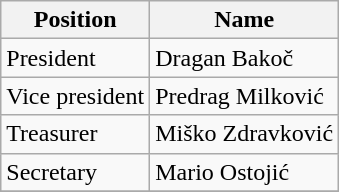<table class="wikitable" style="text-align: center">
<tr>
<th align=left>Position</th>
<th align=left>Name</th>
</tr>
<tr>
<td align=left>President</td>
<td align=left>Dragan Bakoč</td>
</tr>
<tr>
<td align=left>Vice president</td>
<td align=left>Predrag Milković</td>
</tr>
<tr>
<td align=left>Treasurer</td>
<td align=left>Miško Zdravković</td>
</tr>
<tr>
<td align=left>Secretary</td>
<td align=left>Mario Ostojić</td>
</tr>
<tr>
</tr>
</table>
